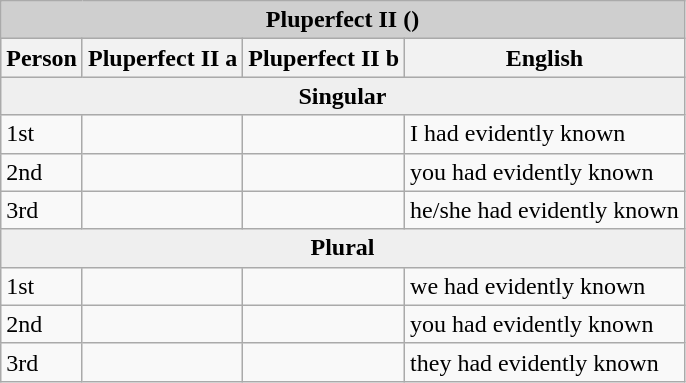<table class="wikitable">
<tr>
<th colspan="4" style="background:#cfcfcf;">Pluperfect II ()</th>
</tr>
<tr style="background:#dfdfdf;" |>
<th>Person</th>
<th>Pluperfect II a</th>
<th>Pluperfect II b</th>
<th>English</th>
</tr>
<tr>
<th colspan="4" style="background:#efefef">Singular</th>
</tr>
<tr>
<td>1st</td>
<td></td>
<td></td>
<td>I had evidently known</td>
</tr>
<tr>
<td>2nd</td>
<td></td>
<td></td>
<td>you had evidently known</td>
</tr>
<tr>
<td>3rd</td>
<td></td>
<td></td>
<td>he/she had evidently known</td>
</tr>
<tr>
<th colspan="4" style="background:#efefef">Plural</th>
</tr>
<tr>
<td>1st</td>
<td></td>
<td></td>
<td>we had evidently known</td>
</tr>
<tr>
<td>2nd</td>
<td></td>
<td></td>
<td>you had evidently known</td>
</tr>
<tr>
<td>3rd</td>
<td></td>
<td></td>
<td>they had evidently known</td>
</tr>
</table>
